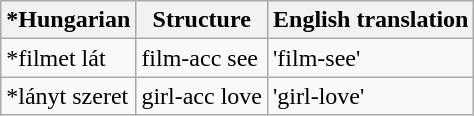<table class="wikitable">
<tr>
<th>*Hungarian</th>
<th>Structure</th>
<th>English translation</th>
</tr>
<tr>
<td>*filmet lát</td>
<td>film-acc see</td>
<td>'film-see'</td>
</tr>
<tr>
<td>*lányt szeret</td>
<td>girl-acc love</td>
<td>'girl-love'</td>
</tr>
</table>
